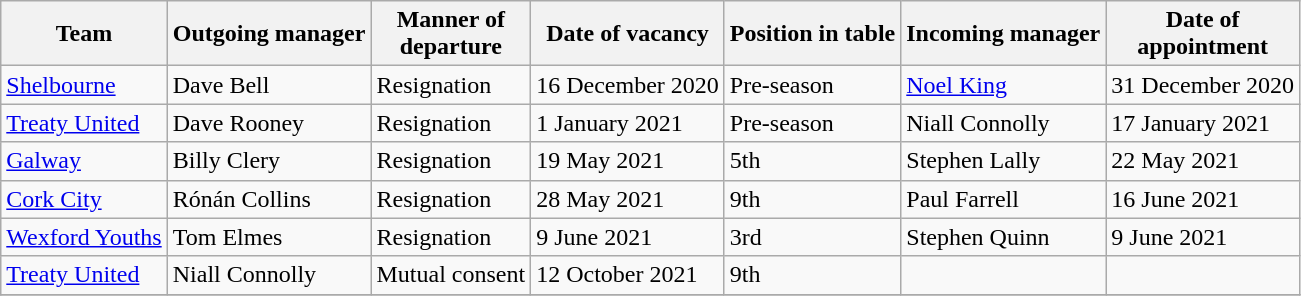<table class="wikitable sortable">
<tr>
<th>Team</th>
<th>Outgoing manager</th>
<th>Manner of<br>departure</th>
<th>Date of vacancy</th>
<th>Position in table</th>
<th>Incoming manager</th>
<th>Date of<br>appointment</th>
</tr>
<tr>
<td><a href='#'>Shelbourne</a></td>
<td> Dave Bell</td>
<td>Resignation</td>
<td>16 December 2020</td>
<td>Pre-season</td>
<td> <a href='#'>Noel King</a></td>
<td>31 December 2020</td>
</tr>
<tr>
<td><a href='#'>Treaty United</a></td>
<td> Dave Rooney</td>
<td>Resignation</td>
<td>1 January 2021</td>
<td>Pre-season</td>
<td> Niall Connolly</td>
<td>17 January 2021</td>
</tr>
<tr>
<td><a href='#'>Galway</a></td>
<td> Billy Clery</td>
<td>Resignation</td>
<td>19 May 2021</td>
<td>5th</td>
<td> Stephen Lally</td>
<td>22 May 2021</td>
</tr>
<tr>
<td><a href='#'>Cork City</a></td>
<td> Rónán Collins</td>
<td>Resignation</td>
<td>28 May 2021</td>
<td>9th</td>
<td> Paul Farrell</td>
<td>16 June 2021</td>
</tr>
<tr>
<td><a href='#'>Wexford Youths</a></td>
<td> Tom Elmes</td>
<td>Resignation</td>
<td>9 June 2021</td>
<td>3rd</td>
<td> Stephen Quinn</td>
<td>9 June 2021</td>
</tr>
<tr>
<td><a href='#'>Treaty United</a></td>
<td> Niall Connolly</td>
<td>Mutual consent</td>
<td>12 October 2021</td>
<td>9th</td>
<td></td>
<td></td>
</tr>
<tr>
</tr>
</table>
